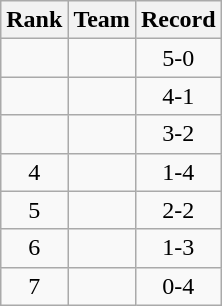<table class=wikitable style="text-align:center;">
<tr>
<th>Rank</th>
<th>Team</th>
<th>Record</th>
</tr>
<tr>
<td></td>
<td align=left></td>
<td>5-0</td>
</tr>
<tr>
<td></td>
<td align=left></td>
<td>4-1</td>
</tr>
<tr>
<td></td>
<td align=left></td>
<td>3-2</td>
</tr>
<tr>
<td>4</td>
<td align=left></td>
<td>1-4</td>
</tr>
<tr>
<td>5</td>
<td align=left></td>
<td>2-2</td>
</tr>
<tr>
<td>6</td>
<td align=left></td>
<td>1-3</td>
</tr>
<tr>
<td>7</td>
<td align=left></td>
<td>0-4</td>
</tr>
</table>
